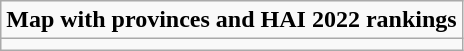<table role= "presentation" class="wikitable mw-collapsible mw-collapsed">
<tr>
<td><strong>Map with provinces and HAI 2022 rankings</strong></td>
</tr>
<tr>
<td></td>
</tr>
</table>
